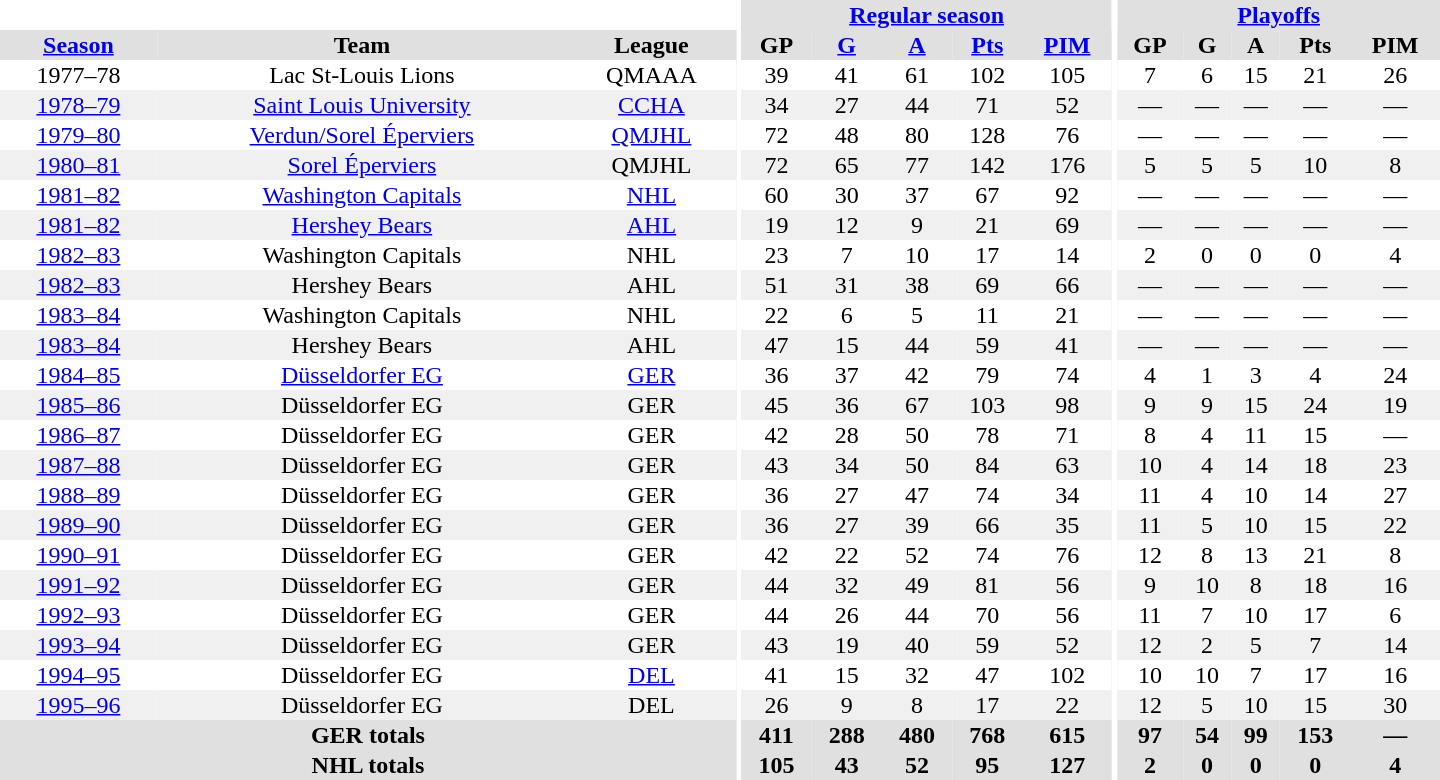<table border="0" cellpadding="1" cellspacing="0" style="text-align:center; width:60em">
<tr bgcolor="#e0e0e0">
<th colspan="3" bgcolor="#ffffff"></th>
<th rowspan="100" bgcolor="#ffffff"></th>
<th colspan="5"><a href='#'>Regular season</a></th>
<th rowspan="100" bgcolor="#ffffff"></th>
<th colspan="5"><a href='#'>Playoffs</a></th>
</tr>
<tr bgcolor="#e0e0e0">
<th><a href='#'>Season</a></th>
<th>Team</th>
<th>League</th>
<th>GP</th>
<th><a href='#'>G</a></th>
<th><a href='#'>A</a></th>
<th><a href='#'>Pts</a></th>
<th><a href='#'>PIM</a></th>
<th>GP</th>
<th>G</th>
<th>A</th>
<th>Pts</th>
<th>PIM</th>
</tr>
<tr>
<td>1977–78</td>
<td>Lac St-Louis Lions</td>
<td>QMAAA</td>
<td>39</td>
<td>41</td>
<td>61</td>
<td>102</td>
<td>105</td>
<td>7</td>
<td>6</td>
<td>15</td>
<td>21</td>
<td>26</td>
</tr>
<tr bgcolor="#f0f0f0">
<td><a href='#'>1978–79</a></td>
<td><a href='#'>Saint Louis University</a></td>
<td><a href='#'>CCHA</a></td>
<td>34</td>
<td>27</td>
<td>44</td>
<td>71</td>
<td>52</td>
<td>—</td>
<td>—</td>
<td>—</td>
<td>—</td>
<td>—</td>
</tr>
<tr>
<td><a href='#'>1979–80</a></td>
<td><a href='#'>Verdun/Sorel Éperviers</a></td>
<td><a href='#'>QMJHL</a></td>
<td>72</td>
<td>48</td>
<td>80</td>
<td>128</td>
<td>76</td>
<td>—</td>
<td>—</td>
<td>—</td>
<td>—</td>
<td>—</td>
</tr>
<tr bgcolor="#f0f0f0">
<td><a href='#'>1980–81</a></td>
<td><a href='#'>Sorel Éperviers</a></td>
<td>QMJHL</td>
<td>72</td>
<td>65</td>
<td>77</td>
<td>142</td>
<td>176</td>
<td>5</td>
<td>5</td>
<td>5</td>
<td>10</td>
<td>8</td>
</tr>
<tr>
<td><a href='#'>1981–82</a></td>
<td><a href='#'>Washington Capitals</a></td>
<td><a href='#'>NHL</a></td>
<td>60</td>
<td>30</td>
<td>37</td>
<td>67</td>
<td>92</td>
<td>—</td>
<td>—</td>
<td>—</td>
<td>—</td>
<td>—</td>
</tr>
<tr bgcolor="#f0f0f0">
<td><a href='#'>1981–82</a></td>
<td><a href='#'>Hershey Bears</a></td>
<td><a href='#'>AHL</a></td>
<td>19</td>
<td>12</td>
<td>9</td>
<td>21</td>
<td>69</td>
<td>—</td>
<td>—</td>
<td>—</td>
<td>—</td>
<td>—</td>
</tr>
<tr>
<td><a href='#'>1982–83</a></td>
<td>Washington Capitals</td>
<td>NHL</td>
<td>23</td>
<td>7</td>
<td>10</td>
<td>17</td>
<td>14</td>
<td>2</td>
<td>0</td>
<td>0</td>
<td>0</td>
<td>4</td>
</tr>
<tr bgcolor="#f0f0f0">
<td><a href='#'>1982–83</a></td>
<td>Hershey Bears</td>
<td>AHL</td>
<td>51</td>
<td>31</td>
<td>38</td>
<td>69</td>
<td>66</td>
<td>—</td>
<td>—</td>
<td>—</td>
<td>—</td>
<td>—</td>
</tr>
<tr>
<td><a href='#'>1983–84</a></td>
<td>Washington Capitals</td>
<td>NHL</td>
<td>22</td>
<td>6</td>
<td>5</td>
<td>11</td>
<td>21</td>
<td>—</td>
<td>—</td>
<td>—</td>
<td>—</td>
<td>—</td>
</tr>
<tr bgcolor="#f0f0f0">
<td><a href='#'>1983–84</a></td>
<td>Hershey Bears</td>
<td>AHL</td>
<td>47</td>
<td>15</td>
<td>44</td>
<td>59</td>
<td>41</td>
<td>—</td>
<td>—</td>
<td>—</td>
<td>—</td>
<td>—</td>
</tr>
<tr>
<td><a href='#'>1984–85</a></td>
<td><a href='#'>Düsseldorfer EG</a></td>
<td><a href='#'>GER</a></td>
<td>36</td>
<td>37</td>
<td>42</td>
<td>79</td>
<td>74</td>
<td>4</td>
<td>1</td>
<td>3</td>
<td>4</td>
<td>24</td>
</tr>
<tr bgcolor="#f0f0f0">
<td><a href='#'>1985–86</a></td>
<td>Düsseldorfer EG</td>
<td>GER</td>
<td>45</td>
<td>36</td>
<td>67</td>
<td>103</td>
<td>98</td>
<td>9</td>
<td>9</td>
<td>15</td>
<td>24</td>
<td>19</td>
</tr>
<tr>
<td><a href='#'>1986–87</a></td>
<td>Düsseldorfer EG</td>
<td>GER</td>
<td>42</td>
<td>28</td>
<td>50</td>
<td>78</td>
<td>71</td>
<td>8</td>
<td>4</td>
<td>11</td>
<td>15</td>
<td>—</td>
</tr>
<tr bgcolor="#f0f0f0">
<td><a href='#'>1987–88</a></td>
<td>Düsseldorfer EG</td>
<td>GER</td>
<td>43</td>
<td>34</td>
<td>50</td>
<td>84</td>
<td>63</td>
<td>10</td>
<td>4</td>
<td>14</td>
<td>18</td>
<td>23</td>
</tr>
<tr>
<td><a href='#'>1988–89</a></td>
<td>Düsseldorfer EG</td>
<td>GER</td>
<td>36</td>
<td>27</td>
<td>47</td>
<td>74</td>
<td>34</td>
<td>11</td>
<td>4</td>
<td>10</td>
<td>14</td>
<td>27</td>
</tr>
<tr bgcolor="#f0f0f0">
<td><a href='#'>1989–90</a></td>
<td>Düsseldorfer EG</td>
<td>GER</td>
<td>36</td>
<td>27</td>
<td>39</td>
<td>66</td>
<td>35</td>
<td>11</td>
<td>5</td>
<td>10</td>
<td>15</td>
<td>22</td>
</tr>
<tr>
<td><a href='#'>1990–91</a></td>
<td>Düsseldorfer EG</td>
<td>GER</td>
<td>42</td>
<td>22</td>
<td>52</td>
<td>74</td>
<td>76</td>
<td>12</td>
<td>8</td>
<td>13</td>
<td>21</td>
<td>8</td>
</tr>
<tr bgcolor="#f0f0f0">
<td><a href='#'>1991–92</a></td>
<td>Düsseldorfer EG</td>
<td>GER</td>
<td>44</td>
<td>32</td>
<td>49</td>
<td>81</td>
<td>56</td>
<td>9</td>
<td>10</td>
<td>8</td>
<td>18</td>
<td>16</td>
</tr>
<tr>
<td><a href='#'>1992–93</a></td>
<td>Düsseldorfer EG</td>
<td>GER</td>
<td>44</td>
<td>26</td>
<td>44</td>
<td>70</td>
<td>56</td>
<td>11</td>
<td>7</td>
<td>10</td>
<td>17</td>
<td>6</td>
</tr>
<tr bgcolor="#f0f0f0">
<td><a href='#'>1993–94</a></td>
<td>Düsseldorfer EG</td>
<td>GER</td>
<td>43</td>
<td>19</td>
<td>40</td>
<td>59</td>
<td>52</td>
<td>12</td>
<td>2</td>
<td>5</td>
<td>7</td>
<td>14</td>
</tr>
<tr>
<td><a href='#'>1994–95</a></td>
<td>Düsseldorfer EG</td>
<td><a href='#'>DEL</a></td>
<td>41</td>
<td>15</td>
<td>32</td>
<td>47</td>
<td>102</td>
<td>10</td>
<td>10</td>
<td>7</td>
<td>17</td>
<td>16</td>
</tr>
<tr bgcolor="#f0f0f0">
<td><a href='#'>1995–96</a></td>
<td>Düsseldorfer EG</td>
<td>DEL</td>
<td>26</td>
<td>9</td>
<td>8</td>
<td>17</td>
<td>22</td>
<td>12</td>
<td>5</td>
<td>10</td>
<td>15</td>
<td>30</td>
</tr>
<tr bgcolor="#e0e0e0">
<th colspan="3">GER totals</th>
<th>411</th>
<th>288</th>
<th>480</th>
<th>768</th>
<th>615</th>
<th>97</th>
<th>54</th>
<th>99</th>
<th>153</th>
<th>—</th>
</tr>
<tr bgcolor="#e0e0e0">
<th colspan="3">NHL totals</th>
<th>105</th>
<th>43</th>
<th>52</th>
<th>95</th>
<th>127</th>
<th>2</th>
<th>0</th>
<th>0</th>
<th>0</th>
<th>4</th>
</tr>
</table>
